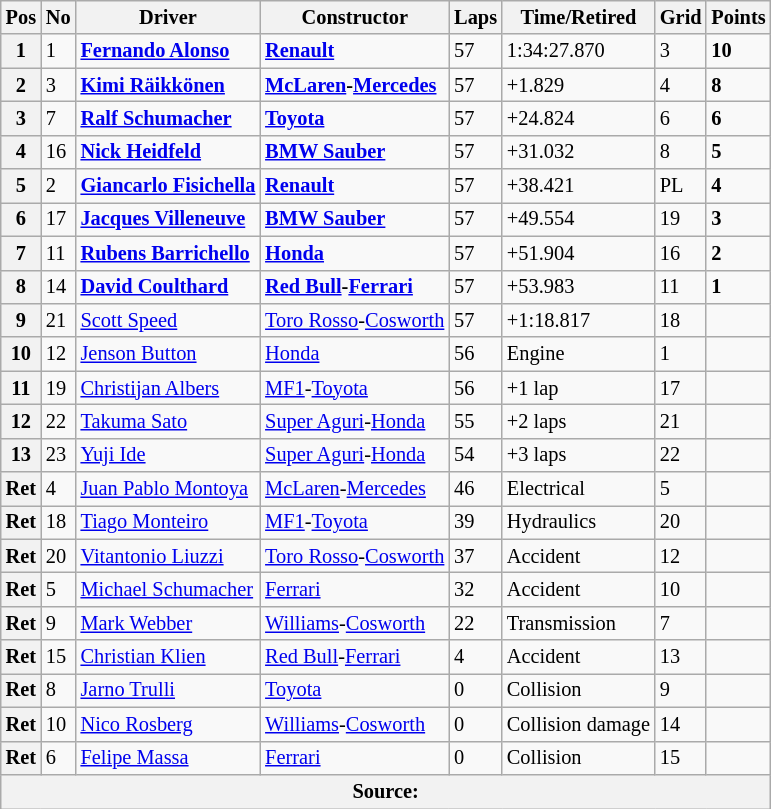<table class="wikitable" style="font-size:85%">
<tr>
<th>Pos</th>
<th>No</th>
<th>Driver</th>
<th>Constructor</th>
<th>Laps</th>
<th>Time/Retired</th>
<th>Grid</th>
<th>Points</th>
</tr>
<tr>
<th>1</th>
<td>1</td>
<td> <strong><a href='#'>Fernando Alonso</a></strong></td>
<td><strong><a href='#'>Renault</a></strong></td>
<td>57</td>
<td>1:34:27.870</td>
<td>3</td>
<td><strong>10</strong></td>
</tr>
<tr>
<th>2</th>
<td>3</td>
<td> <strong><a href='#'>Kimi Räikkönen</a></strong></td>
<td><strong><a href='#'>McLaren</a>-<a href='#'>Mercedes</a></strong></td>
<td>57</td>
<td>+1.829</td>
<td>4</td>
<td><strong>8</strong></td>
</tr>
<tr>
<th>3</th>
<td>7</td>
<td> <strong><a href='#'>Ralf Schumacher</a></strong></td>
<td><strong><a href='#'>Toyota</a></strong></td>
<td>57</td>
<td>+24.824</td>
<td>6</td>
<td><strong>6</strong></td>
</tr>
<tr>
<th>4</th>
<td>16</td>
<td> <strong><a href='#'>Nick Heidfeld</a></strong></td>
<td><strong><a href='#'>BMW Sauber</a></strong></td>
<td>57</td>
<td>+31.032</td>
<td>8</td>
<td><strong>5</strong></td>
</tr>
<tr>
<th>5</th>
<td>2</td>
<td> <strong><a href='#'>Giancarlo Fisichella</a></strong></td>
<td><strong><a href='#'>Renault</a></strong></td>
<td>57</td>
<td>+38.421</td>
<td>PL</td>
<td><strong>4</strong></td>
</tr>
<tr>
<th>6</th>
<td>17</td>
<td> <strong><a href='#'>Jacques Villeneuve</a></strong></td>
<td><strong><a href='#'>BMW Sauber</a></strong></td>
<td>57</td>
<td>+49.554</td>
<td>19</td>
<td><strong>3</strong></td>
</tr>
<tr>
<th>7</th>
<td>11</td>
<td> <strong><a href='#'>Rubens Barrichello</a></strong></td>
<td><strong><a href='#'>Honda</a></strong></td>
<td>57</td>
<td>+51.904</td>
<td>16</td>
<td><strong>2</strong></td>
</tr>
<tr>
<th>8</th>
<td>14</td>
<td> <strong><a href='#'>David Coulthard</a></strong></td>
<td><strong><a href='#'>Red Bull</a>-<a href='#'>Ferrari</a></strong></td>
<td>57</td>
<td>+53.983</td>
<td>11</td>
<td><strong>1</strong></td>
</tr>
<tr>
<th>9</th>
<td>21</td>
<td> <a href='#'>Scott Speed</a></td>
<td><a href='#'>Toro Rosso</a>-<a href='#'>Cosworth</a></td>
<td>57</td>
<td>+1:18.817</td>
<td>18</td>
<td></td>
</tr>
<tr>
<th>10</th>
<td>12</td>
<td> <a href='#'>Jenson Button</a></td>
<td><a href='#'>Honda</a></td>
<td>56</td>
<td>Engine</td>
<td>1</td>
<td></td>
</tr>
<tr>
<th>11</th>
<td>19</td>
<td> <a href='#'>Christijan Albers</a></td>
<td><a href='#'>MF1</a>-<a href='#'>Toyota</a></td>
<td>56</td>
<td>+1 lap</td>
<td>17</td>
<td></td>
</tr>
<tr>
<th>12</th>
<td>22</td>
<td> <a href='#'>Takuma Sato</a></td>
<td><a href='#'>Super Aguri</a>-<a href='#'>Honda</a></td>
<td>55</td>
<td>+2 laps</td>
<td>21</td>
<td></td>
</tr>
<tr>
<th>13</th>
<td>23</td>
<td> <a href='#'>Yuji Ide</a></td>
<td><a href='#'>Super Aguri</a>-<a href='#'>Honda</a></td>
<td>54</td>
<td>+3 laps</td>
<td>22</td>
<td></td>
</tr>
<tr>
<th>Ret</th>
<td>4</td>
<td> <a href='#'>Juan Pablo Montoya</a></td>
<td><a href='#'>McLaren</a>-<a href='#'>Mercedes</a></td>
<td>46</td>
<td>Electrical</td>
<td>5</td>
<td></td>
</tr>
<tr>
<th>Ret</th>
<td>18</td>
<td> <a href='#'>Tiago Monteiro</a></td>
<td><a href='#'>MF1</a>-<a href='#'>Toyota</a></td>
<td>39</td>
<td>Hydraulics</td>
<td>20</td>
<td></td>
</tr>
<tr>
<th>Ret</th>
<td>20</td>
<td> <a href='#'>Vitantonio Liuzzi</a></td>
<td><a href='#'>Toro Rosso</a>-<a href='#'>Cosworth</a></td>
<td>37</td>
<td>Accident</td>
<td>12</td>
<td></td>
</tr>
<tr>
<th>Ret</th>
<td>5</td>
<td> <a href='#'>Michael Schumacher</a></td>
<td><a href='#'>Ferrari</a></td>
<td>32</td>
<td>Accident</td>
<td>10</td>
<td></td>
</tr>
<tr>
<th>Ret</th>
<td>9</td>
<td> <a href='#'>Mark Webber</a></td>
<td><a href='#'>Williams</a>-<a href='#'>Cosworth</a></td>
<td>22</td>
<td>Transmission</td>
<td>7</td>
<td></td>
</tr>
<tr>
<th>Ret</th>
<td>15</td>
<td> <a href='#'>Christian Klien</a></td>
<td><a href='#'>Red Bull</a>-<a href='#'>Ferrari</a></td>
<td>4</td>
<td>Accident</td>
<td>13</td>
<td></td>
</tr>
<tr>
<th>Ret</th>
<td>8</td>
<td> <a href='#'>Jarno Trulli</a></td>
<td><a href='#'>Toyota</a></td>
<td>0</td>
<td>Collision</td>
<td>9</td>
<td></td>
</tr>
<tr>
<th>Ret</th>
<td>10</td>
<td> <a href='#'>Nico Rosberg</a></td>
<td><a href='#'>Williams</a>-<a href='#'>Cosworth</a></td>
<td>0</td>
<td>Collision damage</td>
<td>14</td>
<td></td>
</tr>
<tr>
<th>Ret</th>
<td>6</td>
<td> <a href='#'>Felipe Massa</a></td>
<td><a href='#'>Ferrari</a></td>
<td>0</td>
<td>Collision</td>
<td>15</td>
<td></td>
</tr>
<tr>
<th colspan=8>Source:</th>
</tr>
</table>
